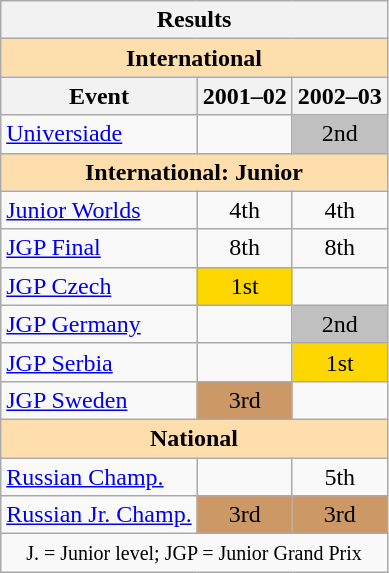<table class="wikitable" style="text-align:center">
<tr>
<th colspan=3 align=center><strong>Results</strong></th>
</tr>
<tr>
<th style="background-color: #ffdead; " colspan=3 align=center><strong>International</strong></th>
</tr>
<tr>
<th>Event</th>
<th>2001–02</th>
<th>2002–03</th>
</tr>
<tr>
<td align=left><a href='#'>Universiade</a></td>
<td></td>
<td bgcolor=silver>2nd</td>
</tr>
<tr>
<th style="background-color: #ffdead; " colspan=3 align=center><strong>International: Junior</strong></th>
</tr>
<tr>
<td align=left><a href='#'>Junior Worlds</a></td>
<td>4th</td>
<td>4th</td>
</tr>
<tr>
<td align=left><a href='#'>JGP Final</a></td>
<td>8th</td>
<td>8th</td>
</tr>
<tr>
<td align=left><a href='#'>JGP Czech</a></td>
<td bgcolor=gold>1st</td>
<td></td>
</tr>
<tr>
<td align=left><a href='#'>JGP Germany</a></td>
<td></td>
<td bgcolor=silver>2nd</td>
</tr>
<tr>
<td align=left><a href='#'>JGP Serbia</a></td>
<td></td>
<td bgcolor=gold>1st</td>
</tr>
<tr>
<td align=left><a href='#'>JGP Sweden</a></td>
<td bgcolor=cc9966>3rd</td>
<td></td>
</tr>
<tr>
<th style="background-color: #ffdead; " colspan=3 align=center><strong>National</strong></th>
</tr>
<tr>
<td align=left><a href='#'>Russian Champ.</a></td>
<td></td>
<td>5th</td>
</tr>
<tr>
<td align=left><a href='#'>Russian Jr. Champ.</a></td>
<td bgcolor=cc9966>3rd</td>
<td bgcolor=cc9966>3rd</td>
</tr>
<tr>
<td colspan=3 align=center><small> J. = Junior level; JGP = Junior Grand Prix </small></td>
</tr>
</table>
